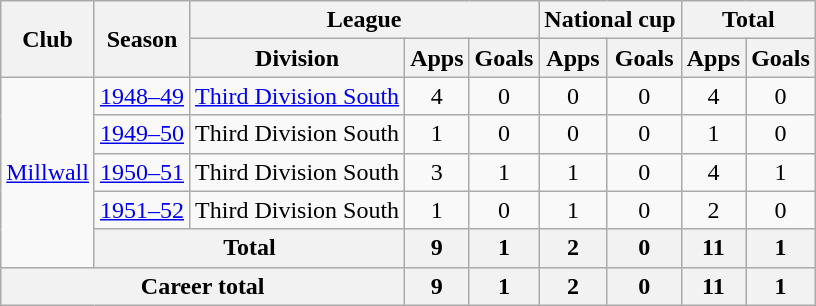<table class="wikitable" style="text-align:center">
<tr>
<th rowspan="2">Club</th>
<th rowspan="2">Season</th>
<th colspan="3">League</th>
<th colspan="2">National cup</th>
<th colspan="2">Total</th>
</tr>
<tr>
<th>Division</th>
<th>Apps</th>
<th>Goals</th>
<th>Apps</th>
<th>Goals</th>
<th>Apps</th>
<th>Goals</th>
</tr>
<tr>
<td rowspan="5"><a href='#'>Millwall</a></td>
<td><a href='#'>1948–49</a></td>
<td><a href='#'>Third Division South</a></td>
<td>4</td>
<td>0</td>
<td>0</td>
<td>0</td>
<td>4</td>
<td>0</td>
</tr>
<tr>
<td><a href='#'>1949–50</a></td>
<td>Third Division South</td>
<td>1</td>
<td>0</td>
<td>0</td>
<td>0</td>
<td>1</td>
<td>0</td>
</tr>
<tr>
<td><a href='#'>1950–51</a></td>
<td>Third Division South</td>
<td>3</td>
<td>1</td>
<td>1</td>
<td>0</td>
<td>4</td>
<td>1</td>
</tr>
<tr>
<td><a href='#'>1951–52</a></td>
<td>Third Division South</td>
<td>1</td>
<td>0</td>
<td>1</td>
<td>0</td>
<td>2</td>
<td>0</td>
</tr>
<tr>
<th colspan="2">Total</th>
<th>9</th>
<th>1</th>
<th>2</th>
<th>0</th>
<th>11</th>
<th>1</th>
</tr>
<tr>
<th colspan="3">Career total</th>
<th>9</th>
<th>1</th>
<th>2</th>
<th>0</th>
<th>11</th>
<th>1</th>
</tr>
</table>
